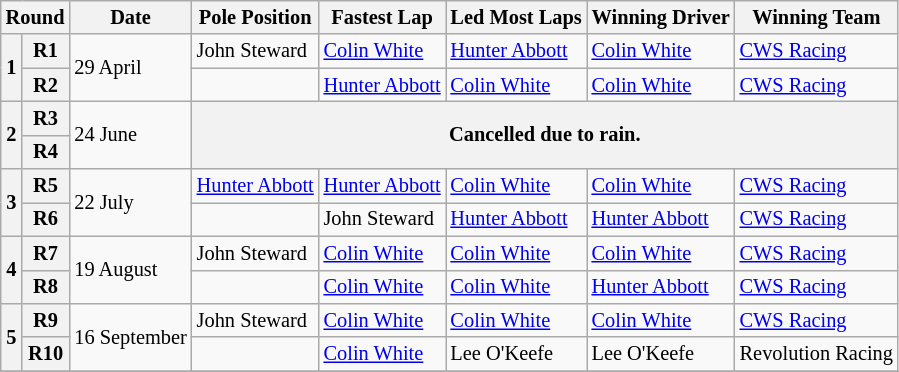<table class="wikitable" style="font-size: 85%;">
<tr>
<th colspan=2>Round</th>
<th>Date</th>
<th>Pole Position</th>
<th>Fastest Lap</th>
<th>Led Most Laps</th>
<th>Winning Driver</th>
<th>Winning Team</th>
</tr>
<tr>
<th rowspan=2>1</th>
<th>R1</th>
<td rowspan=2>29 April</td>
<td> John Steward</td>
<td> <a href='#'>Colin White</a></td>
<td> <a href='#'>Hunter Abbott</a></td>
<td> <a href='#'>Colin White</a></td>
<td> <a href='#'>CWS Racing</a></td>
</tr>
<tr>
<th>R2</th>
<td></td>
<td> <a href='#'>Hunter Abbott</a></td>
<td> <a href='#'>Colin White</a></td>
<td> <a href='#'>Colin White</a></td>
<td> <a href='#'>CWS Racing</a></td>
</tr>
<tr>
<th rowspan=2>2</th>
<th>R3</th>
<td rowspan=2>24 June</td>
<th rowspan=2 colspan=5>Cancelled due to rain.</th>
</tr>
<tr>
<th>R4</th>
</tr>
<tr>
<th rowspan=2>3</th>
<th>R5</th>
<td rowspan=2>22 July</td>
<td> <a href='#'>Hunter Abbott</a></td>
<td> <a href='#'>Hunter Abbott</a></td>
<td> <a href='#'>Colin White</a></td>
<td> <a href='#'>Colin White</a></td>
<td> <a href='#'>CWS Racing</a></td>
</tr>
<tr>
<th>R6</th>
<td></td>
<td> John Steward</td>
<td> <a href='#'>Hunter Abbott</a></td>
<td> <a href='#'>Hunter Abbott</a></td>
<td> <a href='#'>CWS Racing</a></td>
</tr>
<tr>
<th rowspan=2>4</th>
<th>R7</th>
<td rowspan=2>19 August</td>
<td> John Steward</td>
<td> <a href='#'>Colin White</a></td>
<td> <a href='#'>Colin White</a></td>
<td> <a href='#'>Colin White</a></td>
<td> <a href='#'>CWS Racing</a></td>
</tr>
<tr>
<th>R8</th>
<td></td>
<td> <a href='#'>Colin White</a></td>
<td> <a href='#'>Colin White</a></td>
<td> <a href='#'>Hunter Abbott</a></td>
<td> <a href='#'>CWS Racing</a></td>
</tr>
<tr>
<th rowspan=2>5</th>
<th>R9</th>
<td rowspan=2>16 September</td>
<td> John Steward</td>
<td> <a href='#'>Colin White</a></td>
<td> <a href='#'>Colin White</a></td>
<td> <a href='#'>Colin White</a></td>
<td> <a href='#'>CWS Racing</a></td>
</tr>
<tr>
<th>R10</th>
<td></td>
<td> <a href='#'>Colin White</a></td>
<td> Lee O'Keefe</td>
<td> Lee O'Keefe</td>
<td> Revolution Racing</td>
</tr>
<tr>
</tr>
</table>
